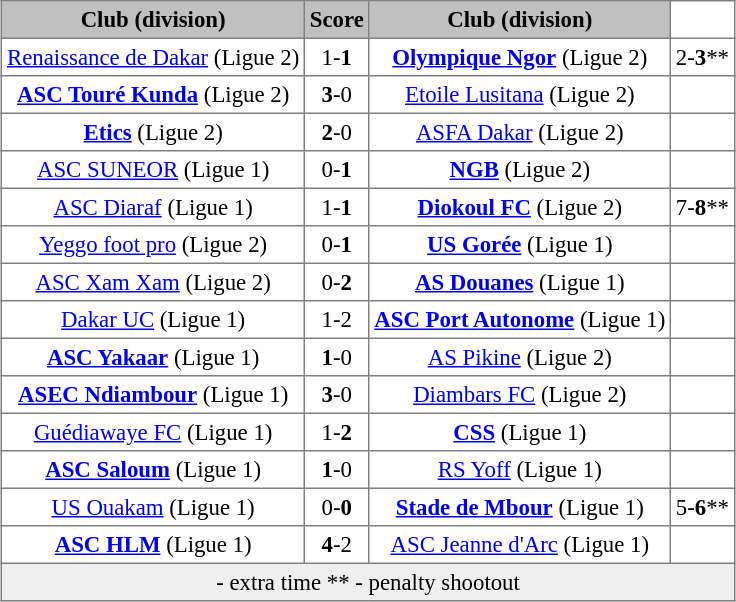<table align="center" cellpadding="3" cellspacing="0" border="1" style="font-size: 95%; border: gray solid 1px; border-collapse: collapse; text-align: center;">
<tr bgcolor="#CCCCCC" style="background-color: silver;">
<th>Club (division)</th>
<th>Score</th>
<th>Club (division)</th>
</tr>
<tr>
<td><a href='#'>Renaissance de Dakar</a> (Ligue 2)</td>
<td>1-<strong>1</strong></td>
<td><strong><a href='#'>Olympique Ngor</a></strong> (Ligue 2)</td>
<td>2-<strong>3</strong>**</td>
</tr>
<tr>
<td><strong><a href='#'>ASC Touré Kunda</a></strong> (Ligue 2)</td>
<td><strong>3</strong>-0</td>
<td><a href='#'>Etoile Lusitana</a> (Ligue 2)</td>
<td></td>
</tr>
<tr>
<td><strong><a href='#'>Etics</a></strong> (Ligue 2)</td>
<td><strong>2</strong>-0</td>
<td><a href='#'>ASFA Dakar</a> (Ligue 2)</td>
<td></td>
</tr>
<tr>
<td><a href='#'>ASC SUNEOR</a> (Ligue 1)</td>
<td>0-<strong>1</strong></td>
<td><strong><a href='#'>NGB</a></strong> (Ligue 2)</td>
<td></td>
</tr>
<tr>
<td><a href='#'>ASC Diaraf</a> (Ligue 1)</td>
<td>1-<strong>1</strong></td>
<td><strong><a href='#'>Diokoul FC</a></strong> (Ligue 2)</td>
<td>7-<strong>8</strong>**</td>
</tr>
<tr>
<td><a href='#'>Yeggo foot pro</a> (Ligue 2)</td>
<td>0-<strong>1</strong></td>
<td><strong><a href='#'>US Gorée</a></strong> (Ligue 1)</td>
<td></td>
</tr>
<tr>
<td><a href='#'>ASC Xam Xam</a> (Ligue 2)</td>
<td>0-<strong>2</strong></td>
<td><strong><a href='#'>AS Douanes</a></strong> (Ligue 1)</td>
<td></td>
</tr>
<tr>
<td><a href='#'>Dakar UC</a> (Ligue 1)</td>
<td>1-2</td>
<td><strong><a href='#'>ASC Port Autonome</a></strong> (Ligue 1)</td>
<td></td>
</tr>
<tr>
<td><strong><a href='#'>ASC Yakaar</a></strong> (Ligue 1)</td>
<td><strong>1</strong>-0</td>
<td><a href='#'>AS Pikine</a> (Ligue 2)</td>
<td></td>
</tr>
<tr>
<td><strong><a href='#'>ASEC Ndiambour</a></strong> (Ligue 1)</td>
<td><strong>3</strong>-0</td>
<td><a href='#'>Diambars FC</a> (Ligue 2)</td>
<td></td>
</tr>
<tr>
<td><a href='#'>Guédiawaye FC</a> (Ligue 1)</td>
<td>1-<strong>2</strong></td>
<td><strong><a href='#'>CSS</a></strong> (Ligue 1)</td>
<td></td>
</tr>
<tr>
<td><strong><a href='#'>ASC Saloum</a></strong> (Ligue 1)</td>
<td><strong>1</strong>-0</td>
<td><a href='#'>RS Yoff</a> (Ligue 1)</td>
<td></td>
</tr>
<tr>
<td><a href='#'>US Ouakam</a> (Ligue 1)</td>
<td>0-<strong>0</strong></td>
<td><strong><a href='#'>Stade de Mbour</a></strong> (Ligue 1)</td>
<td>5-<strong>6</strong>**</td>
</tr>
<tr>
<td><strong><a href='#'>ASC HLM</a></strong> (Ligue 1)</td>
<td><strong>4</strong>-2</td>
<td><a href='#'>ASC Jeanne d'Arc</a> (Ligue 1)</td>
<td></td>
</tr>
<tr bgcolor="#EFEFEF">
<td colspan=4> - extra time ** - penalty shootout</td>
</tr>
</table>
